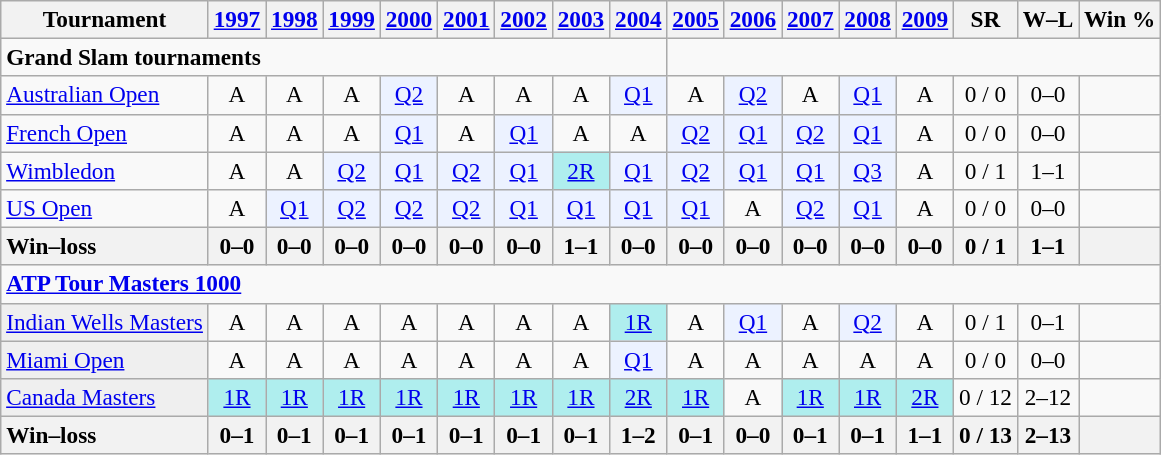<table class=wikitable style=text-align:center;font-size:97%>
<tr>
<th>Tournament</th>
<th><a href='#'>1997</a></th>
<th><a href='#'>1998</a></th>
<th><a href='#'>1999</a></th>
<th><a href='#'>2000</a></th>
<th><a href='#'>2001</a></th>
<th><a href='#'>2002</a></th>
<th><a href='#'>2003</a></th>
<th><a href='#'>2004</a></th>
<th><a href='#'>2005</a></th>
<th><a href='#'>2006</a></th>
<th><a href='#'>2007</a></th>
<th><a href='#'>2008</a></th>
<th><a href='#'>2009</a></th>
<th>SR</th>
<th>W–L</th>
<th>Win %</th>
</tr>
<tr>
<td colspan=9 align=left><strong>Grand Slam tournaments</strong></td>
</tr>
<tr>
<td align=left><a href='#'>Australian Open</a></td>
<td>A</td>
<td>A</td>
<td>A</td>
<td bgcolor=ecf2ff><a href='#'>Q2</a></td>
<td>A</td>
<td>A</td>
<td>A</td>
<td bgcolor=ecf2ff><a href='#'>Q1</a></td>
<td>A</td>
<td bgcolor=ecf2ff><a href='#'>Q2</a></td>
<td>A</td>
<td bgcolor=ecf2ff><a href='#'>Q1</a></td>
<td>A</td>
<td>0 / 0</td>
<td>0–0</td>
<td></td>
</tr>
<tr>
<td align=left><a href='#'>French Open</a></td>
<td>A</td>
<td>A</td>
<td>A</td>
<td bgcolor=ecf2ff><a href='#'>Q1</a></td>
<td>A</td>
<td bgcolor=ecf2ff><a href='#'>Q1</a></td>
<td>A</td>
<td>A</td>
<td bgcolor=ecf2ff><a href='#'>Q2</a></td>
<td bgcolor=ecf2ff><a href='#'>Q1</a></td>
<td bgcolor=ecf2ff><a href='#'>Q2</a></td>
<td bgcolor=ecf2ff><a href='#'>Q1</a></td>
<td>A</td>
<td>0 / 0</td>
<td>0–0</td>
<td></td>
</tr>
<tr>
<td align=left><a href='#'>Wimbledon</a></td>
<td>A</td>
<td>A</td>
<td bgcolor=ecf2ff><a href='#'>Q2</a></td>
<td bgcolor=ecf2ff><a href='#'>Q1</a></td>
<td bgcolor=ecf2ff><a href='#'>Q2</a></td>
<td bgcolor=ecf2ff><a href='#'>Q1</a></td>
<td bgcolor=afeeee><a href='#'>2R</a></td>
<td bgcolor=ecf2ff><a href='#'>Q1</a></td>
<td bgcolor=ecf2ff><a href='#'>Q2</a></td>
<td bgcolor=ecf2ff><a href='#'>Q1</a></td>
<td bgcolor=ecf2ff><a href='#'>Q1</a></td>
<td bgcolor=ecf2ff><a href='#'>Q3</a></td>
<td>A</td>
<td>0 / 1</td>
<td>1–1</td>
<td></td>
</tr>
<tr>
<td align=left><a href='#'>US Open</a></td>
<td>A</td>
<td bgcolor=ecf2ff><a href='#'>Q1</a></td>
<td bgcolor=ecf2ff><a href='#'>Q2</a></td>
<td bgcolor=ecf2ff><a href='#'>Q2</a></td>
<td bgcolor=ecf2ff><a href='#'>Q2</a></td>
<td bgcolor=ecf2ff><a href='#'>Q1</a></td>
<td bgcolor=ecf2ff><a href='#'>Q1</a></td>
<td bgcolor=ecf2ff><a href='#'>Q1</a></td>
<td bgcolor=ecf2ff><a href='#'>Q1</a></td>
<td>A</td>
<td bgcolor=ecf2ff><a href='#'>Q2</a></td>
<td bgcolor=ecf2ff><a href='#'>Q1</a></td>
<td>A</td>
<td>0 / 0</td>
<td>0–0</td>
<td></td>
</tr>
<tr>
<th style=text-align:left>Win–loss</th>
<th>0–0</th>
<th>0–0</th>
<th>0–0</th>
<th>0–0</th>
<th>0–0</th>
<th>0–0</th>
<th>1–1</th>
<th>0–0</th>
<th>0–0</th>
<th>0–0</th>
<th>0–0</th>
<th>0–0</th>
<th>0–0</th>
<th>0 / 1</th>
<th>1–1</th>
<th></th>
</tr>
<tr>
<td colspan=25 style=text-align:left><strong><a href='#'>ATP Tour Masters 1000</a></strong></td>
</tr>
<tr>
<td bgcolor=efefef align=left><a href='#'>Indian Wells Masters</a></td>
<td>A</td>
<td>A</td>
<td>A</td>
<td>A</td>
<td>A</td>
<td>A</td>
<td>A</td>
<td bgcolor=afeeee><a href='#'>1R</a></td>
<td>A</td>
<td bgcolor=ecf2ff><a href='#'>Q1</a></td>
<td>A</td>
<td bgcolor=ecf2ff><a href='#'>Q2</a></td>
<td>A</td>
<td>0 / 1</td>
<td>0–1</td>
<td></td>
</tr>
<tr>
<td bgcolor=efefef align=left><a href='#'>Miami Open</a></td>
<td>A</td>
<td>A</td>
<td>A</td>
<td>A</td>
<td>A</td>
<td>A</td>
<td>A</td>
<td bgcolor=ecf2ff><a href='#'>Q1</a></td>
<td>A</td>
<td>A</td>
<td>A</td>
<td>A</td>
<td>A</td>
<td>0 / 0</td>
<td>0–0</td>
<td></td>
</tr>
<tr>
<td bgcolor=efefef align=left><a href='#'>Canada Masters</a></td>
<td bgcolor=afeeee><a href='#'>1R</a></td>
<td bgcolor=afeeee><a href='#'>1R</a></td>
<td bgcolor=afeeee><a href='#'>1R</a></td>
<td bgcolor=afeeee><a href='#'>1R</a></td>
<td bgcolor=afeeee><a href='#'>1R</a></td>
<td bgcolor=afeeee><a href='#'>1R</a></td>
<td bgcolor=afeeee><a href='#'>1R</a></td>
<td bgcolor=afeeee><a href='#'>2R</a></td>
<td bgcolor=afeeee><a href='#'>1R</a></td>
<td>A</td>
<td bgcolor=afeeee><a href='#'>1R</a></td>
<td bgcolor=afeeee><a href='#'>1R</a></td>
<td bgcolor=afeeee><a href='#'>2R</a></td>
<td>0 / 12</td>
<td>2–12</td>
<td></td>
</tr>
<tr>
<th style=text-align:left>Win–loss</th>
<th>0–1</th>
<th>0–1</th>
<th>0–1</th>
<th>0–1</th>
<th>0–1</th>
<th>0–1</th>
<th>0–1</th>
<th>1–2</th>
<th>0–1</th>
<th>0–0</th>
<th>0–1</th>
<th>0–1</th>
<th>1–1</th>
<th>0 / 13</th>
<th>2–13</th>
<th></th>
</tr>
</table>
